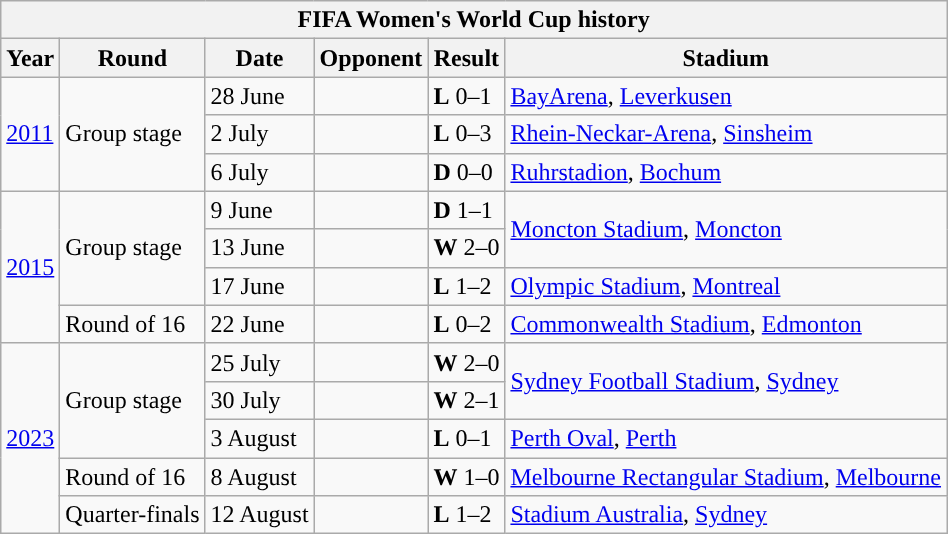<table class="wikitable ">
<tr>
<th colspan=6>FIFA Women's World Cup history</th>
</tr>
<tr>
<th>Year</th>
<th>Round</th>
<th>Date</th>
<th>Opponent</th>
<th>Result</th>
<th>Stadium</th>
</tr>
<tr>
<td rowspan=3> <a href='#'>2011</a></td>
<td rowspan=3>Group stage</td>
<td align="left">28 June</td>
<td align="left"></td>
<td><strong>L</strong> 0–1</td>
<td align="left"><a href='#'>BayArena</a>, <a href='#'>Leverkusen</a></td>
</tr>
<tr>
<td align="left">2 July</td>
<td align="left"></td>
<td><strong>L</strong> 0–3</td>
<td align="left"><a href='#'>Rhein-Neckar-Arena</a>, <a href='#'>Sinsheim</a></td>
</tr>
<tr>
<td align="left">6 July</td>
<td align="left"></td>
<td><strong>D</strong> 0–0</td>
<td align="left"><a href='#'>Ruhrstadion</a>, <a href='#'>Bochum</a></td>
</tr>
<tr>
<td rowspan=4> <a href='#'>2015</a></td>
<td rowspan=3>Group stage</td>
<td align="left">9 June</td>
<td align="left"></td>
<td><strong>D</strong> 1–1</td>
<td rowspan=2 align="left"><a href='#'>Moncton Stadium</a>, <a href='#'>Moncton</a></td>
</tr>
<tr>
<td align="left">13 June</td>
<td align="left"></td>
<td><strong>W</strong> 2–0</td>
</tr>
<tr>
<td align="left">17 June</td>
<td align="left"></td>
<td><strong>L</strong> 1–2</td>
<td align="left"><a href='#'>Olympic Stadium</a>, <a href='#'>Montreal</a></td>
</tr>
<tr>
<td>Round of 16</td>
<td align="left">22 June</td>
<td align="left"></td>
<td><strong>L</strong> 0–2</td>
<td align="left"><a href='#'>Commonwealth Stadium</a>, <a href='#'>Edmonton</a></td>
</tr>
<tr>
<td rowspan=5> <a href='#'>2023</a></td>
<td rowspan=3>Group stage</td>
<td align="left">25 July</td>
<td align="left"></td>
<td><strong>W</strong> 2–0</td>
<td rowspan=2 align="left"><a href='#'>Sydney Football Stadium</a>, <a href='#'>Sydney</a></td>
</tr>
<tr>
<td align="left">30 July</td>
<td align="left"></td>
<td><strong>W</strong> 2–1</td>
</tr>
<tr>
<td align="left">3 August</td>
<td align="left"></td>
<td><strong>L</strong> 0–1</td>
<td align="left"><a href='#'>Perth Oval</a>, <a href='#'>Perth</a></td>
</tr>
<tr>
<td>Round of 16</td>
<td align="left">8 August</td>
<td align="left"></td>
<td><strong>W</strong> 1–0</td>
<td align="left"><a href='#'>Melbourne Rectangular Stadium</a>, <a href='#'>Melbourne</a></td>
</tr>
<tr>
<td>Quarter-finals</td>
<td align="left">12 August</td>
<td align="left"></td>
<td><strong>L</strong> 1–2</td>
<td align="left"><a href='#'>Stadium Australia</a>, <a href='#'>Sydney</a></td>
</tr>
</table>
